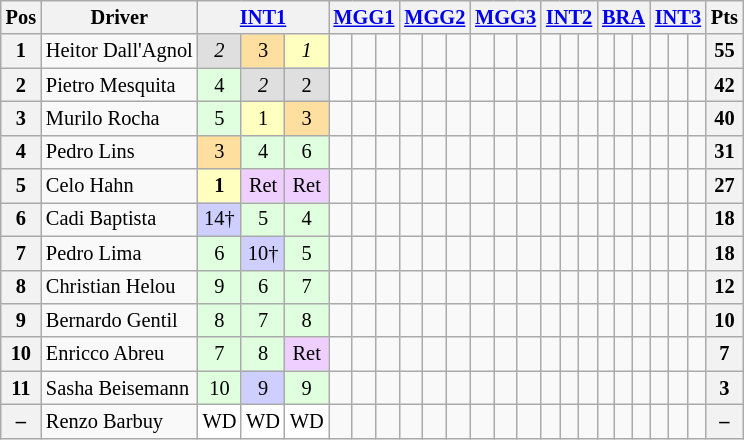<table class="wikitable" style="font-size:85%; text-align:center">
<tr>
<th>Pos</th>
<th>Driver</th>
<th colspan=3><a href='#'>INT1</a></th>
<th colspan=3><a href='#'>MGG1</a></th>
<th colspan=3><a href='#'>MGG2</a></th>
<th colspan=3><a href='#'>MGG3</a></th>
<th colspan=3><a href='#'>INT2</a></th>
<th colspan=3><a href='#'>BRA</a></th>
<th colspan=3><a href='#'>INT3</a></th>
<th>Pts</th>
</tr>
<tr>
<th>1</th>
<td style="text-align:left"> Heitor Dall'Agnol</td>
<td style="background:#DFDFDF"><em>2</em></td>
<td style="background:#FFDF9F">3</td>
<td style="background:#FFFFBF"><em>1</em></td>
<td></td>
<td></td>
<td></td>
<td></td>
<td></td>
<td></td>
<td></td>
<td></td>
<td></td>
<td></td>
<td></td>
<td></td>
<td></td>
<td></td>
<td></td>
<td></td>
<td></td>
<td></td>
<th>55</th>
</tr>
<tr>
<th>2</th>
<td style="text-align:left"> Pietro Mesquita</td>
<td style="background:#DFFFDF">4</td>
<td style="background:#DFDFDF"><em>2</em></td>
<td style="background:#DFDFDF">2</td>
<td></td>
<td></td>
<td></td>
<td></td>
<td></td>
<td></td>
<td></td>
<td></td>
<td></td>
<td></td>
<td></td>
<td></td>
<td></td>
<td></td>
<td></td>
<td></td>
<td></td>
<td></td>
<th>42</th>
</tr>
<tr>
<th>3</th>
<td style="text-align:left"> Murilo Rocha</td>
<td style="background:#DFFFDF">5</td>
<td style="background:#FFFFBF">1</td>
<td style="background:#FFDF9F">3</td>
<td></td>
<td></td>
<td></td>
<td></td>
<td></td>
<td></td>
<td></td>
<td></td>
<td></td>
<td></td>
<td></td>
<td></td>
<td></td>
<td></td>
<td></td>
<td></td>
<td></td>
<td></td>
<th>40</th>
</tr>
<tr>
<th>4</th>
<td style="text-align:left"> Pedro Lins</td>
<td style="background:#FFDF9F">3</td>
<td style="background:#DFFFDF">4</td>
<td style="background:#DFFFDF">6</td>
<td></td>
<td></td>
<td></td>
<td></td>
<td></td>
<td></td>
<td></td>
<td></td>
<td></td>
<td></td>
<td></td>
<td></td>
<td></td>
<td></td>
<td></td>
<td></td>
<td></td>
<td></td>
<th>31</th>
</tr>
<tr>
<th>5</th>
<td style="text-align:left"> Celo Hahn</td>
<td style="background:#FFFFBF"><strong>1</strong></td>
<td style="background:#EFCFFF">Ret</td>
<td style="background:#EFCFFF">Ret</td>
<td></td>
<td></td>
<td></td>
<td></td>
<td></td>
<td></td>
<td></td>
<td></td>
<td></td>
<td></td>
<td></td>
<td></td>
<td></td>
<td></td>
<td></td>
<td></td>
<td></td>
<td></td>
<th>27</th>
</tr>
<tr>
<th>6</th>
<td style="text-align:left"> Cadi Baptista</td>
<td style="background:#CFCFFF">14†</td>
<td style="background:#DFFFDF">5</td>
<td style="background:#DFFFDF">4</td>
<td></td>
<td></td>
<td></td>
<td></td>
<td></td>
<td></td>
<td></td>
<td></td>
<td></td>
<td></td>
<td></td>
<td></td>
<td></td>
<td></td>
<td></td>
<td></td>
<td></td>
<td></td>
<th>18</th>
</tr>
<tr>
<th>7</th>
<td style="text-align:left"> Pedro Lima</td>
<td style="background:#DFFFDF">6</td>
<td style="background:#CFCFFF">10†</td>
<td style="background:#DFFFDF">5</td>
<td></td>
<td></td>
<td></td>
<td></td>
<td></td>
<td></td>
<td></td>
<td></td>
<td></td>
<td></td>
<td></td>
<td></td>
<td></td>
<td></td>
<td></td>
<td></td>
<td></td>
<td></td>
<th>18</th>
</tr>
<tr>
<th>8</th>
<td style="text-align:left"> Christian Helou</td>
<td style="background:#DFFFDF">9</td>
<td style="background:#DFFFDF">6</td>
<td style="background:#DFFFDF">7</td>
<td></td>
<td></td>
<td></td>
<td></td>
<td></td>
<td></td>
<td></td>
<td></td>
<td></td>
<td></td>
<td></td>
<td></td>
<td></td>
<td></td>
<td></td>
<td></td>
<td></td>
<td></td>
<th>12</th>
</tr>
<tr>
<th>9</th>
<td style="text-align:left"> Bernardo Gentil</td>
<td style="background:#DFFFDF">8</td>
<td style="background:#DFFFDF">7</td>
<td style="background:#DFFFDF">8</td>
<td></td>
<td></td>
<td></td>
<td></td>
<td></td>
<td></td>
<td></td>
<td></td>
<td></td>
<td></td>
<td></td>
<td></td>
<td></td>
<td></td>
<td></td>
<td></td>
<td></td>
<td></td>
<th>10</th>
</tr>
<tr>
<th>10</th>
<td style="text-align:left"> Enricco Abreu</td>
<td style="background:#DFFFDF">7</td>
<td style="background:#DFFFDF">8</td>
<td style="background:#EFCFFF">Ret</td>
<td></td>
<td></td>
<td></td>
<td></td>
<td></td>
<td></td>
<td></td>
<td></td>
<td></td>
<td></td>
<td></td>
<td></td>
<td></td>
<td></td>
<td></td>
<td></td>
<td></td>
<td></td>
<th>7</th>
</tr>
<tr>
<th>11</th>
<td style="text-align:left" nowrap> Sasha Beisemann</td>
<td style="background:#DFFFDF">10</td>
<td style="background:#CFCFFF">9</td>
<td style="background:#DFFFDF">9</td>
<td></td>
<td></td>
<td></td>
<td></td>
<td></td>
<td></td>
<td></td>
<td></td>
<td></td>
<td></td>
<td></td>
<td></td>
<td></td>
<td></td>
<td></td>
<td></td>
<td></td>
<td></td>
<th>3</th>
</tr>
<tr>
<th>–</th>
<td style="text-align:left"> Renzo Barbuy</td>
<td style="background:#FFFFFF">WD</td>
<td style="background:#FFFFFF">WD</td>
<td style="background:#FFFFFF">WD</td>
<td></td>
<td></td>
<td></td>
<td></td>
<td></td>
<td></td>
<td></td>
<td></td>
<td></td>
<td></td>
<td></td>
<td></td>
<td></td>
<td></td>
<td></td>
<td></td>
<td></td>
<td></td>
<th>–</th>
</tr>
</table>
